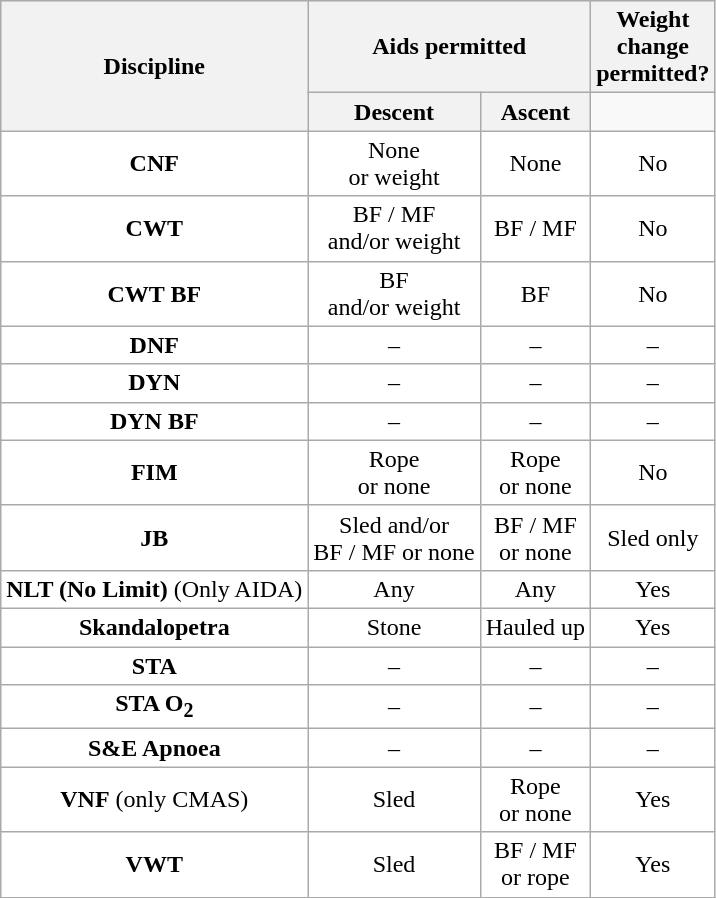<table class=wikitable style="border:1px solid #AAAAAA">
<tr bgcolor="#EFEFEF">
<th colspan="1" rowspan="2">Discipline</th>
<th colspan="2">Aids permitted</th>
<th rowspan="1" rowspan="2">Weight<br>change<br>permitted?</th>
</tr>
<tr>
<th>Descent</th>
<th>Ascent</th>
</tr>
<tr align="center" bgcolor="#FFFFFF">
<td><strong>CNF</strong></td>
<td>None<br>or weight</td>
<td>None</td>
<td>No</td>
</tr>
<tr align="center" bgcolor="#FFFFFF">
<td><strong>CWT</strong></td>
<td>BF / MF<br>and/or weight</td>
<td>BF / MF</td>
<td>No</td>
</tr>
<tr align="center" bgcolor="#FFFFFF">
<td><strong>CWT BF</strong></td>
<td>BF<br>and/or weight</td>
<td>BF</td>
<td>No</td>
</tr>
<tr align="center" bgcolor="#FFFFFF">
<td><strong>DNF</strong></td>
<td>–</td>
<td>–</td>
<td>–</td>
</tr>
<tr align="center" bgcolor="#FFFFFF">
<td><strong>DYN</strong></td>
<td>–</td>
<td>–</td>
<td>–</td>
</tr>
<tr align="center" bgcolor="#FFFFFF">
<td><strong>DYN BF</strong></td>
<td>–</td>
<td>–</td>
<td>–</td>
</tr>
<tr align="center" bgcolor="#FFFFFF">
<td><strong>FIM</strong></td>
<td>Rope <br>or none</td>
<td>Rope <br>or none</td>
<td>No</td>
</tr>
<tr align="center" bgcolor="#FFFFFF">
<td><strong>JB</strong></td>
<td>Sled and/or<br>BF / MF or none</td>
<td>BF / MF <br>or none</td>
<td>Sled only</td>
</tr>
<tr align="center" bgcolor="#FFFFFF">
<td><strong>NLT (No Limit)</strong> (Only AIDA)</td>
<td>Any</td>
<td>Any</td>
<td>Yes</td>
</tr>
<tr align="center" bgcolor="#FFFFFF">
<td><strong>Skandalopetra</strong></td>
<td>Stone</td>
<td>Hauled up</td>
<td>Yes</td>
</tr>
<tr align="center" bgcolor="#FFFFFF">
<td><strong>STA</strong></td>
<td>–</td>
<td>–</td>
<td>–</td>
</tr>
<tr align="center" bgcolor="#FFFFFF">
<td><strong>STA O<sub>2</sub></strong></td>
<td>–</td>
<td>–</td>
<td>–</td>
</tr>
<tr align="center" bgcolor="#FFFFFF">
<td><strong>S&E Apnoea</strong></td>
<td>–</td>
<td>–</td>
<td>–</td>
</tr>
<tr align="center" bgcolor="#FFFFFF">
<td><strong>VNF</strong> (only CMAS)</td>
<td>Sled</td>
<td>Rope <br>or none</td>
<td>Yes</td>
</tr>
<tr align="center" bgcolor="#FFFFFF">
<td><strong>VWT</strong></td>
<td>Sled</td>
<td>BF / MF <br>or rope</td>
<td>Yes</td>
</tr>
</table>
